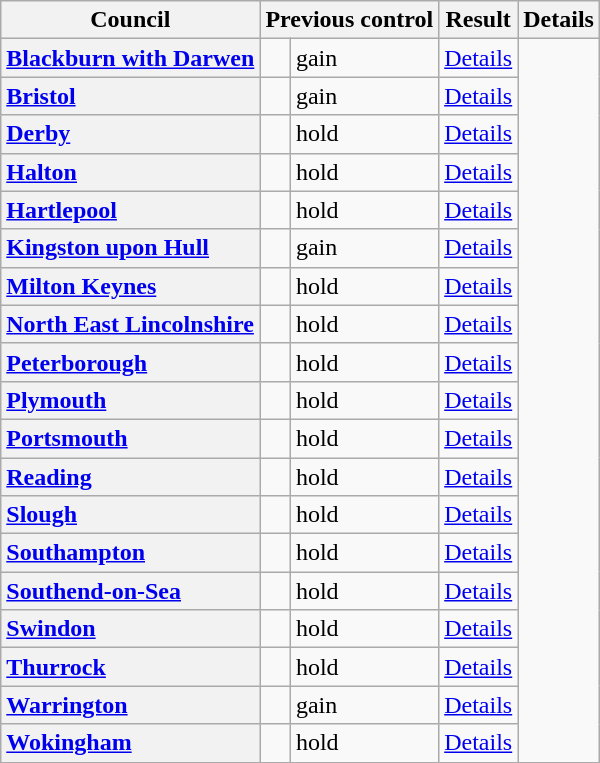<table class="wikitable">
<tr>
<th scope="col">Council</th>
<th colspan=2>Previous control</th>
<th colspan=2>Result</th>
<th scope="col" class="unsortable">Details</th>
</tr>
<tr>
<th scope="row" style="text-align: left;"><a href='#'>Blackburn with Darwen</a></th>
<td></td>
<td> gain</td>
<td><a href='#'>Details</a></td>
</tr>
<tr>
<th scope="row" style="text-align: left;"><a href='#'>Bristol</a></th>
<td></td>
<td> gain</td>
<td><a href='#'>Details</a></td>
</tr>
<tr>
<th scope="row" style="text-align: left;"><a href='#'>Derby</a></th>
<td></td>
<td> hold</td>
<td><a href='#'>Details</a></td>
</tr>
<tr>
<th scope="row" style="text-align: left;"><a href='#'>Halton</a></th>
<td></td>
<td> hold</td>
<td><a href='#'>Details</a></td>
</tr>
<tr>
<th scope="row" style="text-align: left;"><a href='#'>Hartlepool</a></th>
<td></td>
<td> hold</td>
<td><a href='#'>Details</a></td>
</tr>
<tr>
<th scope="row" style="text-align: left;"><a href='#'>Kingston upon Hull</a></th>
<td></td>
<td> gain</td>
<td><a href='#'>Details</a></td>
</tr>
<tr>
<th scope="row" style="text-align: left;"><a href='#'>Milton Keynes</a></th>
<td></td>
<td> hold</td>
<td><a href='#'>Details</a></td>
</tr>
<tr>
<th scope="row" style="text-align: left;"><a href='#'>North East Lincolnshire</a></th>
<td></td>
<td> hold</td>
<td><a href='#'>Details</a></td>
</tr>
<tr>
<th scope="row" style="text-align: left;"><a href='#'>Peterborough</a></th>
<td></td>
<td> hold</td>
<td><a href='#'>Details</a></td>
</tr>
<tr>
<th scope="row" style="text-align: left;"><a href='#'>Plymouth</a></th>
<td></td>
<td> hold</td>
<td><a href='#'>Details</a></td>
</tr>
<tr>
<th scope="row" style="text-align: left;"><a href='#'>Portsmouth</a></th>
<td></td>
<td> hold</td>
<td><a href='#'>Details</a></td>
</tr>
<tr>
<th scope="row" style="text-align: left;"><a href='#'>Reading</a></th>
<td></td>
<td> hold</td>
<td><a href='#'>Details</a></td>
</tr>
<tr>
<th scope="row" style="text-align: left;"><a href='#'>Slough</a></th>
<td></td>
<td> hold</td>
<td><a href='#'>Details</a></td>
</tr>
<tr>
<th scope="row" style="text-align: left;"><a href='#'>Southampton</a></th>
<td></td>
<td> hold</td>
<td><a href='#'>Details</a></td>
</tr>
<tr>
<th scope="row" style="text-align: left;"><a href='#'>Southend-on-Sea</a></th>
<td></td>
<td> hold</td>
<td><a href='#'>Details</a></td>
</tr>
<tr>
<th scope="row" style="text-align: left;"><a href='#'>Swindon</a></th>
<td></td>
<td> hold</td>
<td><a href='#'>Details</a></td>
</tr>
<tr>
<th scope="row" style="text-align: left;"><a href='#'>Thurrock</a></th>
<td></td>
<td> hold</td>
<td><a href='#'>Details</a></td>
</tr>
<tr>
<th scope="row" style="text-align: left;"><a href='#'>Warrington</a></th>
<td></td>
<td> gain</td>
<td><a href='#'>Details</a></td>
</tr>
<tr>
<th scope="row" style="text-align: left;"><a href='#'>Wokingham</a></th>
<td></td>
<td> hold</td>
<td><a href='#'>Details</a></td>
</tr>
</table>
